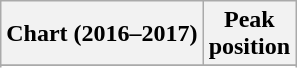<table class="wikitable plainrowheaders" style="text-align:center;">
<tr>
<th>Chart (2016–2017)</th>
<th>Peak<br>position</th>
</tr>
<tr>
</tr>
<tr>
</tr>
<tr>
</tr>
<tr>
</tr>
<tr>
</tr>
</table>
